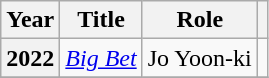<table class="wikitable plainrowheaders">
<tr>
<th scope="col">Year</th>
<th scope="col">Title</th>
<th scope="col">Role</th>
<th scope="col" class="unsortable"></th>
</tr>
<tr>
<th scope="row">2022</th>
<td><em><a href='#'>Big Bet</a></em></td>
<td>Jo Yoon-ki</td>
<td></td>
</tr>
<tr>
</tr>
</table>
